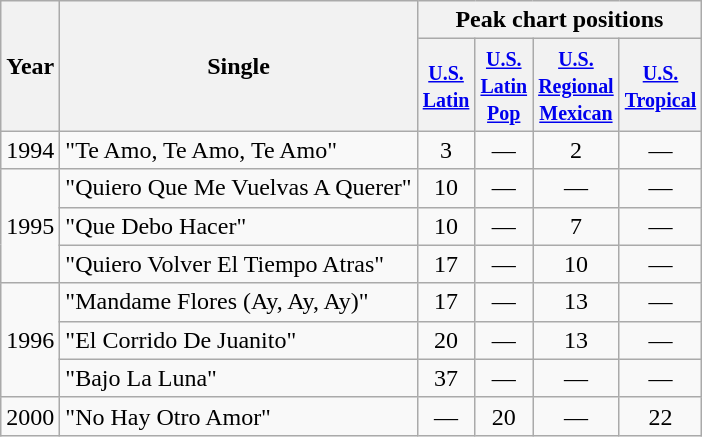<table class="wikitable" style="text-align: center">
<tr>
<th rowspan="2">Year</th>
<th rowspan="2">Single</th>
<th colspan="5">Peak chart positions</th>
</tr>
<tr>
<th style="width:30px;"><small><a href='#'>U.S. Latin</a></small><br></th>
<th style="width:30px;"><small><a href='#'>U.S. Latin Pop</a></small><br></th>
<th style="width:30px;"><small><a href='#'>U.S. Regional Mexican</a></small><br></th>
<th style="width:30px;"><small><a href='#'>U.S. Tropical</a></small><br></th>
</tr>
<tr>
<td>1994</td>
<td align=left>"Te Amo, Te Amo, Te Amo"</td>
<td>3</td>
<td>—</td>
<td>2</td>
<td>—</td>
</tr>
<tr>
<td rowspan="3">1995</td>
<td align=left>"Quiero Que Me Vuelvas A Querer"</td>
<td>10</td>
<td>—</td>
<td>—</td>
<td>—</td>
</tr>
<tr>
<td align=left>"Que Debo Hacer"</td>
<td>10</td>
<td>—</td>
<td>7</td>
<td>—</td>
</tr>
<tr>
<td align=left>"Quiero Volver El Tiempo Atras"</td>
<td>17</td>
<td>—</td>
<td>10</td>
<td>—</td>
</tr>
<tr>
<td rowspan="3">1996</td>
<td align=left>"Mandame Flores (Ay, Ay, Ay)"</td>
<td>17</td>
<td>—</td>
<td>13</td>
<td>—</td>
</tr>
<tr>
<td align=left>"El Corrido De Juanito"</td>
<td>20</td>
<td>—</td>
<td>13</td>
<td>—</td>
</tr>
<tr>
<td align=left>"Bajo La Luna"</td>
<td>37</td>
<td>—</td>
<td>—</td>
<td>—</td>
</tr>
<tr>
<td rowspan="3">2000</td>
<td align=left>"No Hay Otro Amor"</td>
<td>—</td>
<td>20</td>
<td>—</td>
<td>22</td>
</tr>
</table>
